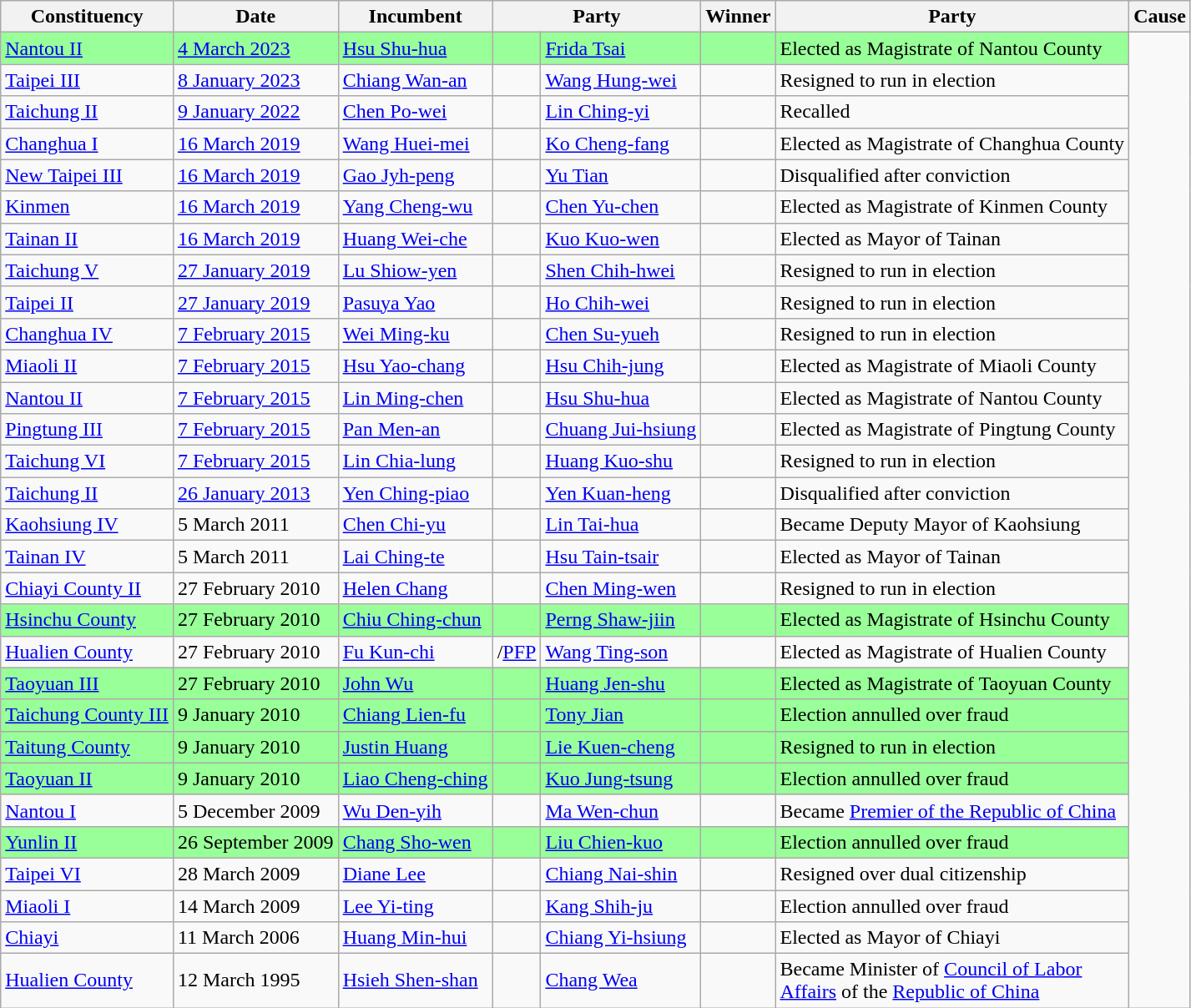<table class="wikitable">
<tr>
<th>Constituency</th>
<th>Date</th>
<th>Incumbent</th>
<th colspan="2">Party</th>
<th>Winner</th>
<th colspan="2">Party</th>
<th>Cause</th>
</tr>
<tr style="background-color:#99FF99">
<td><a href='#'>Nantou II</a></td>
<td><a href='#'>4 March 2023</a></td>
<td><a href='#'>Hsu Shu-hua</a></td>
<td></td>
<td><a href='#'>Frida Tsai</a></td>
<td></td>
<td>Elected as Magistrate of Nantou County</td>
</tr>
<tr>
<td><a href='#'>Taipei III</a></td>
<td><a href='#'>8 January 2023</a></td>
<td><a href='#'>Chiang Wan-an</a></td>
<td></td>
<td><a href='#'>Wang Hung-wei</a></td>
<td></td>
<td>Resigned to run in election</td>
</tr>
<tr>
<td><a href='#'>Taichung II</a></td>
<td><a href='#'>9 January 2022</a></td>
<td><a href='#'>Chen Po-wei</a></td>
<td></td>
<td><a href='#'>Lin Ching-yi</a></td>
<td></td>
<td>Recalled</td>
</tr>
<tr>
<td><a href='#'>Changhua I</a></td>
<td><a href='#'>16 March 2019</a></td>
<td><a href='#'>Wang Huei-mei</a></td>
<td></td>
<td><a href='#'>Ko Cheng-fang</a></td>
<td></td>
<td>Elected as Magistrate of Changhua County</td>
</tr>
<tr>
<td><a href='#'>New Taipei III</a></td>
<td><a href='#'>16 March 2019</a></td>
<td><a href='#'>Gao Jyh-peng</a></td>
<td></td>
<td><a href='#'>Yu Tian</a></td>
<td></td>
<td>Disqualified after conviction</td>
</tr>
<tr>
<td><a href='#'>Kinmen</a></td>
<td><a href='#'>16 March 2019</a></td>
<td><a href='#'>Yang Cheng-wu</a></td>
<td></td>
<td><a href='#'>Chen Yu-chen</a></td>
<td></td>
<td>Elected as Magistrate of Kinmen County</td>
</tr>
<tr>
<td><a href='#'>Tainan II</a></td>
<td><a href='#'>16 March 2019</a></td>
<td><a href='#'>Huang Wei-che</a></td>
<td></td>
<td><a href='#'>Kuo Kuo-wen</a></td>
<td></td>
<td>Elected as Mayor of Tainan</td>
</tr>
<tr>
<td><a href='#'>Taichung V</a></td>
<td><a href='#'>27 January 2019</a></td>
<td><a href='#'>Lu Shiow-yen</a></td>
<td></td>
<td><a href='#'>Shen Chih-hwei</a></td>
<td></td>
<td>Resigned to run in election</td>
</tr>
<tr>
<td><a href='#'>Taipei II</a></td>
<td><a href='#'>27 January 2019</a></td>
<td><a href='#'>Pasuya Yao</a></td>
<td></td>
<td><a href='#'>Ho Chih-wei</a></td>
<td></td>
<td>Resigned to run in election</td>
</tr>
<tr>
<td><a href='#'>Changhua IV</a></td>
<td><a href='#'>7 February 2015</a></td>
<td><a href='#'>Wei Ming-ku</a></td>
<td></td>
<td><a href='#'>Chen Su-yueh</a></td>
<td></td>
<td>Resigned to run in election</td>
</tr>
<tr>
<td><a href='#'>Miaoli II</a></td>
<td><a href='#'>7 February 2015</a></td>
<td><a href='#'>Hsu Yao-chang</a></td>
<td></td>
<td><a href='#'>Hsu Chih-jung</a></td>
<td></td>
<td>Elected as Magistrate of Miaoli County</td>
</tr>
<tr>
<td><a href='#'>Nantou II</a></td>
<td><a href='#'>7 February 2015</a></td>
<td><a href='#'>Lin Ming-chen</a></td>
<td></td>
<td><a href='#'>Hsu Shu-hua</a></td>
<td></td>
<td>Elected as Magistrate of Nantou County</td>
</tr>
<tr>
<td><a href='#'>Pingtung III</a></td>
<td><a href='#'>7 February 2015</a></td>
<td><a href='#'>Pan Men-an</a></td>
<td></td>
<td><a href='#'>Chuang Jui-hsiung</a></td>
<td></td>
<td>Elected as Magistrate of Pingtung County</td>
</tr>
<tr>
<td><a href='#'>Taichung VI</a></td>
<td><a href='#'>7 February 2015</a></td>
<td><a href='#'>Lin Chia-lung</a></td>
<td></td>
<td><a href='#'>Huang Kuo-shu</a></td>
<td></td>
<td>Resigned to run in election</td>
</tr>
<tr>
<td><a href='#'>Taichung II</a></td>
<td><a href='#'>26 January 2013</a></td>
<td><a href='#'>Yen Ching-piao</a></td>
<td></td>
<td><a href='#'>Yen Kuan-heng</a></td>
<td></td>
<td>Disqualified after conviction</td>
</tr>
<tr>
<td><a href='#'>Kaohsiung IV</a></td>
<td>5 March 2011</td>
<td><a href='#'>Chen Chi-yu</a></td>
<td></td>
<td><a href='#'>Lin Tai-hua</a></td>
<td></td>
<td>Became Deputy Mayor of Kaohsiung</td>
</tr>
<tr>
<td><a href='#'>Tainan IV</a></td>
<td>5 March 2011</td>
<td><a href='#'>Lai Ching-te</a></td>
<td></td>
<td><a href='#'>Hsu Tain-tsair</a></td>
<td></td>
<td>Elected as Mayor of Tainan</td>
</tr>
<tr>
<td><a href='#'>Chiayi County II</a></td>
<td>27 February 2010</td>
<td><a href='#'>Helen Chang</a></td>
<td></td>
<td><a href='#'>Chen Ming-wen</a></td>
<td></td>
<td>Resigned to run in election</td>
</tr>
<tr style="background-color:#99FF99">
<td><a href='#'>Hsinchu County</a></td>
<td>27 February 2010</td>
<td><a href='#'>Chiu Ching-chun</a></td>
<td></td>
<td><a href='#'>Perng Shaw-jiin</a></td>
<td></td>
<td>Elected as Magistrate of Hsinchu County</td>
</tr>
<tr>
<td><a href='#'>Hualien County</a></td>
<td>27 February 2010</td>
<td><a href='#'>Fu Kun-chi</a></td>
<td>/<a href='#'>PFP</a></td>
<td><a href='#'>Wang Ting-son</a></td>
<td></td>
<td>Elected as Magistrate of Hualien County</td>
</tr>
<tr style="background-color:#99FF99">
<td><a href='#'>Taoyuan III</a></td>
<td>27 February 2010</td>
<td><a href='#'>John Wu</a></td>
<td></td>
<td><a href='#'>Huang Jen-shu</a></td>
<td></td>
<td>Elected as Magistrate of Taoyuan County</td>
</tr>
<tr style="background-color:#99FF99">
<td><a href='#'>Taichung County III</a></td>
<td>9 January 2010</td>
<td><a href='#'>Chiang Lien-fu</a></td>
<td></td>
<td><a href='#'>Tony Jian</a></td>
<td></td>
<td>Election annulled over fraud</td>
</tr>
<tr style="background-color:#99FF99">
<td><a href='#'>Taitung County</a></td>
<td>9 January 2010</td>
<td><a href='#'>Justin Huang</a></td>
<td></td>
<td><a href='#'>Lie Kuen-cheng</a></td>
<td></td>
<td>Resigned to run in election</td>
</tr>
<tr style="background-color:#99FF99">
<td><a href='#'>Taoyuan II</a></td>
<td>9 January 2010</td>
<td><a href='#'>Liao Cheng-ching</a></td>
<td></td>
<td><a href='#'>Kuo Jung-tsung</a></td>
<td></td>
<td>Election annulled over fraud</td>
</tr>
<tr>
<td><a href='#'>Nantou I</a></td>
<td>5 December 2009</td>
<td><a href='#'>Wu Den-yih</a></td>
<td></td>
<td><a href='#'>Ma Wen-chun</a></td>
<td></td>
<td>Became <a href='#'>Premier of the Republic of China</a></td>
</tr>
<tr style="background-color:#99FF99">
<td><a href='#'>Yunlin II</a></td>
<td>26 September 2009</td>
<td><a href='#'>Chang Sho-wen</a></td>
<td></td>
<td><a href='#'>Liu Chien-kuo</a></td>
<td></td>
<td>Election annulled over fraud</td>
</tr>
<tr>
<td><a href='#'>Taipei VI</a></td>
<td>28 March 2009</td>
<td><a href='#'>Diane Lee</a></td>
<td></td>
<td><a href='#'>Chiang Nai-shin</a></td>
<td></td>
<td>Resigned over dual citizenship</td>
</tr>
<tr>
<td><a href='#'>Miaoli I</a></td>
<td>14 March 2009</td>
<td><a href='#'>Lee Yi-ting</a></td>
<td></td>
<td><a href='#'>Kang Shih-ju</a></td>
<td></td>
<td>Election annulled over fraud</td>
</tr>
<tr>
<td><a href='#'>Chiayi</a></td>
<td>11 March 2006</td>
<td><a href='#'>Huang Min-hui</a></td>
<td></td>
<td><a href='#'>Chiang Yi-hsiung</a></td>
<td></td>
<td>Elected as Mayor of Chiayi</td>
</tr>
<tr>
<td><a href='#'>Hualien County</a></td>
<td>12 March 1995</td>
<td><a href='#'>Hsieh Shen-shan</a></td>
<td></td>
<td><a href='#'>Chang Wea</a></td>
<td></td>
<td>Became Minister of <a href='#'>Council of Labor<br>Affairs</a> of the <a href='#'>Republic of China</a></td>
</tr>
</table>
